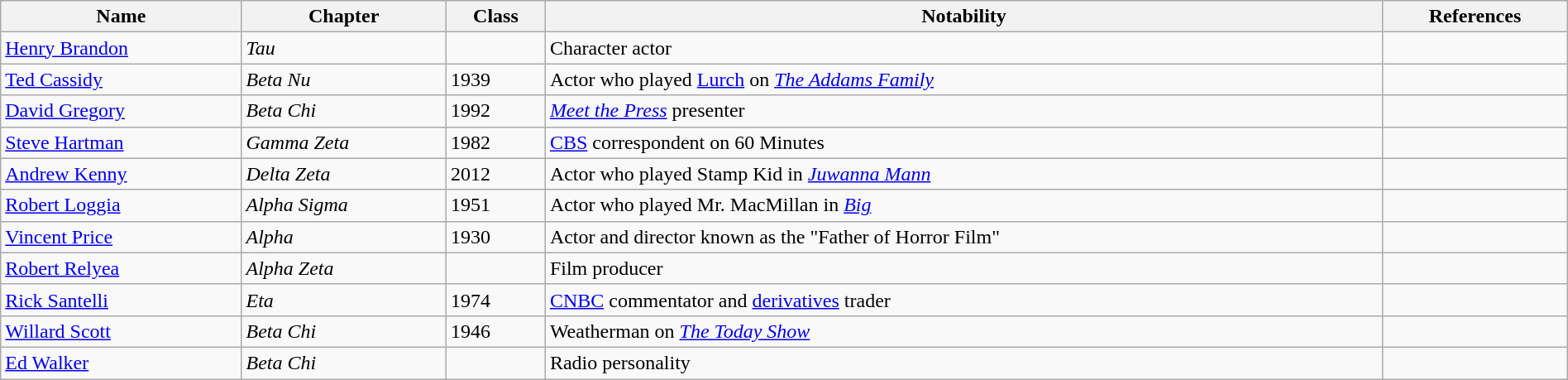<table class="wikitable sortable" style="width:100%;">
<tr>
<th>Name</th>
<th>Chapter</th>
<th>Class</th>
<th Notability>Notability</th>
<th>References</th>
</tr>
<tr>
<td><a href='#'>Henry Brandon</a></td>
<td><em>Tau</em></td>
<td></td>
<td>Character actor</td>
<td></td>
</tr>
<tr>
<td><a href='#'>Ted Cassidy</a></td>
<td><em>Beta Nu</em></td>
<td>1939</td>
<td>Actor who played <a href='#'>Lurch</a> on <em><a href='#'>The Addams Family</a></em></td>
<td></td>
</tr>
<tr>
<td><a href='#'>David Gregory</a></td>
<td><em>Beta Chi</em></td>
<td>1992</td>
<td><em><a href='#'>Meet the Press</a></em> presenter</td>
<td></td>
</tr>
<tr>
<td><a href='#'>Steve Hartman</a></td>
<td><em>Gamma Zeta</em></td>
<td>1982</td>
<td><a href='#'>CBS</a> correspondent on 60 Minutes</td>
<td></td>
</tr>
<tr>
<td><a href='#'>Andrew Kenny</a></td>
<td><em>Delta Zeta</em></td>
<td>2012</td>
<td>Actor who played Stamp Kid in <em><a href='#'>Juwanna Mann</a></em></td>
<td></td>
</tr>
<tr>
<td><a href='#'>Robert Loggia</a></td>
<td><em>Alpha Sigma</em></td>
<td>1951</td>
<td>Actor who played Mr. MacMillan in <em><a href='#'>Big</a></em></td>
<td></td>
</tr>
<tr>
<td><a href='#'>Vincent Price</a></td>
<td><em>Alpha</em></td>
<td>1930</td>
<td>Actor and director known as the "Father of Horror Film"</td>
<td></td>
</tr>
<tr>
<td><a href='#'>Robert Relyea</a></td>
<td><em>Alpha Zeta</em></td>
<td></td>
<td>Film producer</td>
<td></td>
</tr>
<tr>
<td><a href='#'>Rick Santelli</a></td>
<td><em>Eta</em></td>
<td>1974</td>
<td><a href='#'>CNBC</a> commentator and <a href='#'>derivatives</a> trader</td>
<td></td>
</tr>
<tr>
<td><a href='#'>Willard Scott</a></td>
<td><em>Beta Chi</em></td>
<td>1946</td>
<td>Weatherman on <em><a href='#'>The Today Show</a></em></td>
<td></td>
</tr>
<tr>
<td><a href='#'>Ed Walker</a></td>
<td><em>Beta Chi</em></td>
<td></td>
<td>Radio personality</td>
<td></td>
</tr>
</table>
